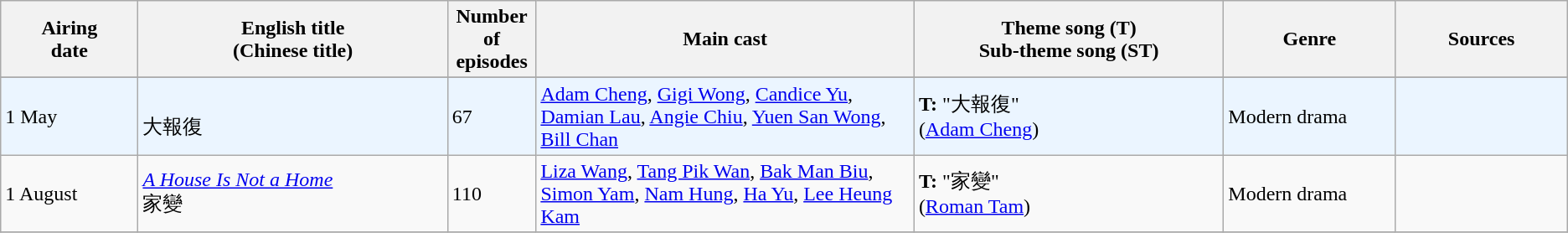<table class="wikitable">
<tr>
<th align=center width=8% bgcolor="silver">Airing<br>date</th>
<th align=center width=18% bgcolor="silver">English title <br> (Chinese title)</th>
<th align=center width=5% bgcolor="silver">Number of episodes</th>
<th align=center width=22% bgcolor="silver">Main cast</th>
<th align=center width=18% bgcolor="silver">Theme song (T) <br>Sub-theme song (ST)</th>
<th align=center width=10% bgcolor="silver">Genre</th>
<th align=center width=10% bgcolor="silver">Sources</th>
</tr>
<tr>
</tr>
<tr ---- bgcolor="#ebf5ff">
<td>1 May</td>
<td><em></em> <br> 大報復</td>
<td>67</td>
<td><a href='#'>Adam Cheng</a>, <a href='#'>Gigi Wong</a>, <a href='#'>Candice Yu</a>, <a href='#'>Damian Lau</a>, <a href='#'>Angie Chiu</a>, <a href='#'>Yuen San Wong</a>, <a href='#'>Bill Chan</a></td>
<td><strong>T:</strong> "大報復" <br>(<a href='#'>Adam Cheng</a>)</td>
<td>Modern drama</td>
<td></td>
</tr>
<tr>
<td>1 August</td>
<td><em><a href='#'>A House Is Not a Home</a></em> <br> 家變</td>
<td>110</td>
<td><a href='#'>Liza Wang</a>, <a href='#'>Tang Pik Wan</a>, <a href='#'>Bak Man Biu</a>, <a href='#'>Simon Yam</a>, <a href='#'>Nam Hung</a>, <a href='#'>Ha Yu</a>, <a href='#'>Lee Heung Kam</a></td>
<td><strong>T:</strong> "家變" <br>(<a href='#'>Roman Tam</a>)</td>
<td>Modern drama</td>
<td></td>
</tr>
<tr>
</tr>
</table>
